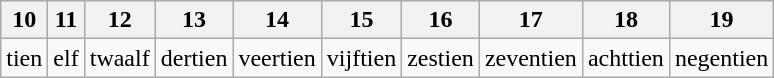<table class="wikitable">
<tr>
<th>10</th>
<th>11</th>
<th>12</th>
<th>13</th>
<th>14</th>
<th>15</th>
<th>16</th>
<th>17</th>
<th>18</th>
<th>19</th>
</tr>
<tr>
<td>tien</td>
<td>elf</td>
<td>twaalf</td>
<td>dertien</td>
<td>veertien</td>
<td>vijftien</td>
<td>zestien</td>
<td>zeventien</td>
<td>achttien</td>
<td>negentien</td>
</tr>
</table>
